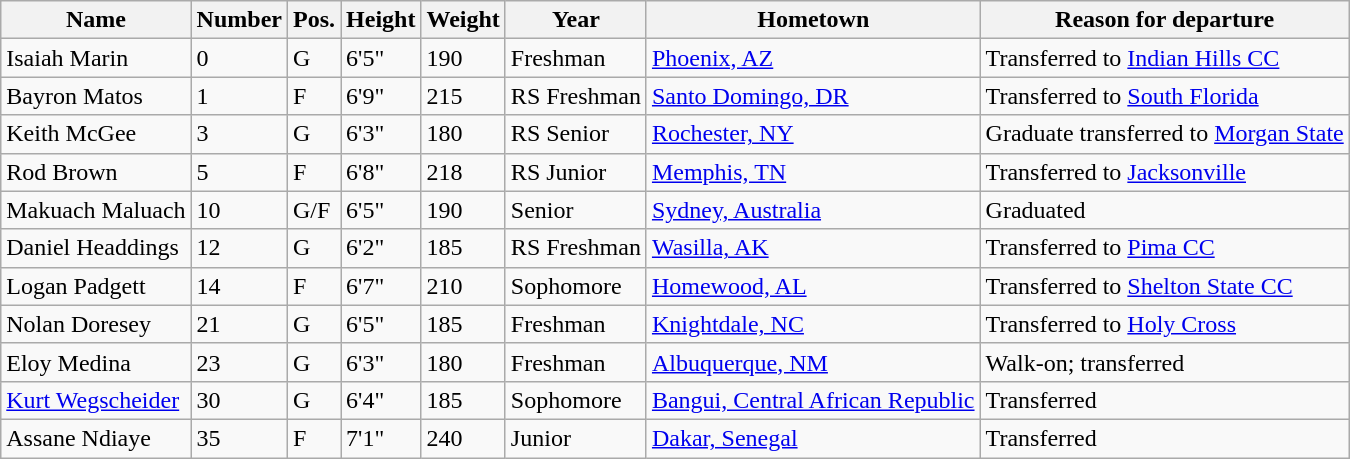<table class="wikitable sortable" border="1">
<tr>
<th>Name</th>
<th>Number</th>
<th>Pos.</th>
<th>Height</th>
<th>Weight</th>
<th>Year</th>
<th>Hometown</th>
<th class="unsortable">Reason for departure</th>
</tr>
<tr>
<td>Isaiah Marin</td>
<td>0</td>
<td>G</td>
<td>6'5"</td>
<td>190</td>
<td>Freshman</td>
<td><a href='#'>Phoenix, AZ</a></td>
<td>Transferred to <a href='#'>Indian Hills CC</a></td>
</tr>
<tr>
<td>Bayron Matos</td>
<td>1</td>
<td>F</td>
<td>6'9"</td>
<td>215</td>
<td>RS Freshman</td>
<td><a href='#'>Santo Domingo, DR</a></td>
<td>Transferred to <a href='#'>South Florida</a></td>
</tr>
<tr>
<td>Keith McGee</td>
<td>3</td>
<td>G</td>
<td>6'3"</td>
<td>180</td>
<td>RS Senior</td>
<td><a href='#'>Rochester, NY</a></td>
<td>Graduate transferred to <a href='#'>Morgan State</a></td>
</tr>
<tr>
<td>Rod Brown</td>
<td>5</td>
<td>F</td>
<td>6'8"</td>
<td>218</td>
<td>RS Junior</td>
<td><a href='#'>Memphis, TN</a></td>
<td>Transferred to <a href='#'>Jacksonville</a></td>
</tr>
<tr>
<td>Makuach Maluach</td>
<td>10</td>
<td>G/F</td>
<td>6'5"</td>
<td>190</td>
<td>Senior</td>
<td><a href='#'>Sydney, Australia</a></td>
<td>Graduated</td>
</tr>
<tr>
<td>Daniel Headdings</td>
<td>12</td>
<td>G</td>
<td>6'2"</td>
<td>185</td>
<td>RS Freshman</td>
<td><a href='#'>Wasilla, AK</a></td>
<td>Transferred to <a href='#'>Pima CC</a></td>
</tr>
<tr>
<td>Logan Padgett</td>
<td>14</td>
<td>F</td>
<td>6'7"</td>
<td>210</td>
<td>Sophomore</td>
<td><a href='#'>Homewood, AL</a></td>
<td>Transferred to <a href='#'>Shelton State CC</a></td>
</tr>
<tr>
<td>Nolan Doresey</td>
<td>21</td>
<td>G</td>
<td>6'5"</td>
<td>185</td>
<td>Freshman</td>
<td><a href='#'>Knightdale, NC</a></td>
<td>Transferred to <a href='#'>Holy Cross</a></td>
</tr>
<tr>
<td>Eloy Medina</td>
<td>23</td>
<td>G</td>
<td>6'3"</td>
<td>180</td>
<td>Freshman</td>
<td><a href='#'>Albuquerque, NM</a></td>
<td>Walk-on; transferred</td>
</tr>
<tr>
<td><a href='#'>Kurt Wegscheider</a></td>
<td>30</td>
<td>G</td>
<td>6'4"</td>
<td>185</td>
<td>Sophomore</td>
<td><a href='#'>Bangui, Central African Republic</a></td>
<td>Transferred</td>
</tr>
<tr>
<td>Assane Ndiaye</td>
<td>35</td>
<td>F</td>
<td>7'1"</td>
<td>240</td>
<td>Junior</td>
<td><a href='#'>Dakar, Senegal</a></td>
<td>Transferred</td>
</tr>
</table>
